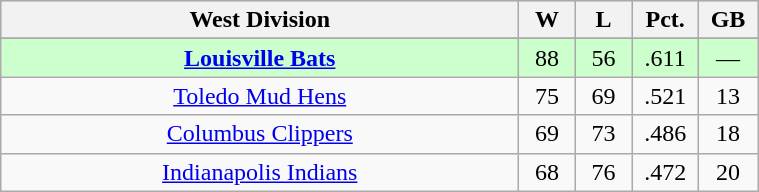<table class="wikitable" width="40%">
<tr align="center"  bgcolor="#dddddd">
<th width="40%">West Division</th>
<th width="4%">W</th>
<th width="4%">L</th>
<th width="2.5%">Pct.</th>
<th width="2.5%">GB</th>
</tr>
<tr align=center>
</tr>
<tr align=center bgcolor=ccffcc>
<td><strong><a href='#'>Louisville Bats</a></strong></td>
<td>88</td>
<td>56</td>
<td>.611</td>
<td>—</td>
</tr>
<tr align=center>
<td><a href='#'>Toledo Mud Hens</a></td>
<td>75</td>
<td>69</td>
<td>.521</td>
<td>13</td>
</tr>
<tr align=center>
<td><a href='#'>Columbus Clippers</a></td>
<td>69</td>
<td>73</td>
<td>.486</td>
<td>18</td>
</tr>
<tr align=center>
<td><a href='#'>Indianapolis Indians</a></td>
<td>68</td>
<td>76</td>
<td>.472</td>
<td>20</td>
</tr>
</table>
